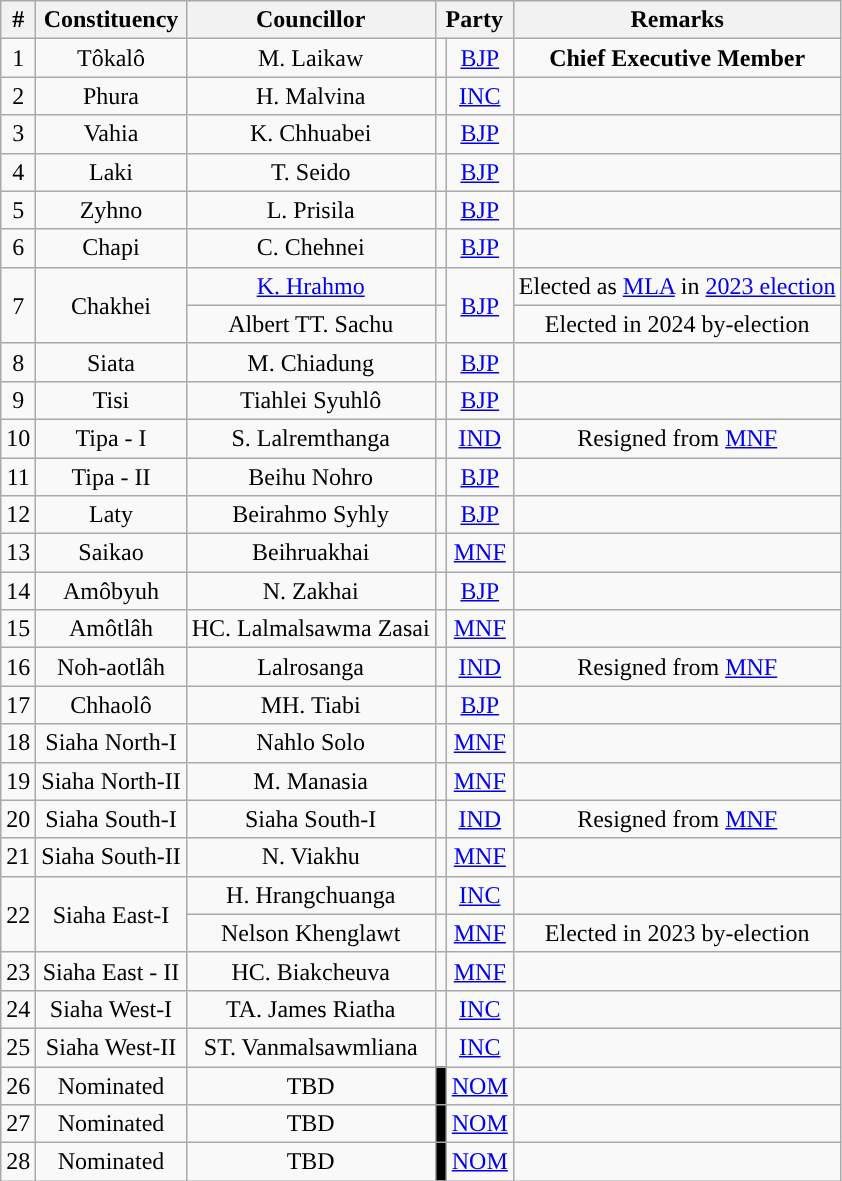<table class="wikitable" style="text-align:center;">
<tr>
<th>#</th>
<th>Constituency</th>
<th>Councillor</th>
<th colspan="2">Party</th>
<th>Remarks</th>
</tr>
<tr>
<td>1</td>
<td>Tôkalô</td>
<td>M. Laikaw</td>
<td style="background-color: "></td>
<td><a href='#'>BJP</a></td>
<td><strong>Chief Executive Member</strong></td>
</tr>
<tr>
<td>2</td>
<td>Phura</td>
<td>H. Malvina</td>
<td style="background-color: "></td>
<td><a href='#'>INC</a></td>
<td></td>
</tr>
<tr>
<td>3</td>
<td>Vahia</td>
<td>K. Chhuabei</td>
<td style="background-color: "></td>
<td><a href='#'>BJP</a></td>
<td></td>
</tr>
<tr>
<td>4</td>
<td>Laki</td>
<td>T. Seido</td>
<td style="background-color: "></td>
<td><a href='#'>BJP</a></td>
<td></td>
</tr>
<tr>
<td>5</td>
<td>Zyhno</td>
<td>L. Prisila</td>
<td style="background-color: "></td>
<td><a href='#'>BJP</a></td>
<td></td>
</tr>
<tr>
<td>6</td>
<td>Chapi</td>
<td>C. Chehnei</td>
<td style="background-color: "></td>
<td><a href='#'>BJP</a></td>
<td></td>
</tr>
<tr>
<td rowspan=2>7</td>
<td rowspan=2>Chakhei</td>
<td><a href='#'>K. Hrahmo</a></td>
<td style="background-color: "></td>
<td rowspan=2><a href='#'>BJP</a></td>
<td>Elected as <a href='#'>MLA</a> in <a href='#'>2023 election</a></td>
</tr>
<tr>
<td>Albert TT. Sachu</td>
<td style="background-color: "></td>
<td>Elected in 2024 by-election</td>
</tr>
<tr>
<td>8</td>
<td>Siata</td>
<td>M. Chiadung</td>
<td style="background-color: "></td>
<td><a href='#'>BJP</a></td>
<td></td>
</tr>
<tr>
<td>9</td>
<td>Tisi</td>
<td>Tiahlei Syuhlô</td>
<td style="background-color: "></td>
<td><a href='#'>BJP</a></td>
<td></td>
</tr>
<tr>
<td>10</td>
<td>Tipa - I</td>
<td>S. Lalremthanga</td>
<td style="background-color: "></td>
<td><a href='#'>IND</a></td>
<td>Resigned from <a href='#'>MNF</a></td>
</tr>
<tr>
<td>11</td>
<td>Tipa - II</td>
<td>Beihu Nohro</td>
<td style="background-color: "></td>
<td><a href='#'>BJP</a></td>
<td></td>
</tr>
<tr>
<td>12</td>
<td>Laty</td>
<td>Beirahmo Syhly</td>
<td style="background-color: "></td>
<td><a href='#'>BJP</a></td>
<td></td>
</tr>
<tr>
<td>13</td>
<td>Saikao</td>
<td>Beihruakhai</td>
<td style="background-color: "></td>
<td><a href='#'>MNF</a></td>
<td></td>
</tr>
<tr>
<td>14</td>
<td>Amôbyuh</td>
<td>N. Zakhai</td>
<td style="background-color: "></td>
<td><a href='#'>BJP</a></td>
<td></td>
</tr>
<tr>
<td>15</td>
<td>Amôtlâh</td>
<td>HC. Lalmalsawma Zasai</td>
<td style="background-color: "></td>
<td><a href='#'>MNF</a></td>
<td></td>
</tr>
<tr>
<td>16</td>
<td>Noh-aotlâh</td>
<td>Lalrosanga</td>
<td style="background-color: "></td>
<td><a href='#'>IND</a></td>
<td>Resigned from <a href='#'>MNF</a></td>
</tr>
<tr>
<td>17</td>
<td>Chhaolô</td>
<td>MH. Tiabi</td>
<td style="background-color: "></td>
<td><a href='#'>BJP</a></td>
<td></td>
</tr>
<tr>
<td>18</td>
<td>Siaha North-I</td>
<td>Nahlo Solo</td>
<td style="background-color: "></td>
<td><a href='#'>MNF</a></td>
<td></td>
</tr>
<tr>
<td>19</td>
<td>Siaha North-II</td>
<td>M. Manasia</td>
<td style="background-color: "></td>
<td><a href='#'>MNF</a></td>
<td></td>
</tr>
<tr>
<td>20</td>
<td>Siaha South-I</td>
<td>Siaha South-I</td>
<td style="background-color: "></td>
<td><a href='#'>IND</a></td>
<td>Resigned from <a href='#'>MNF</a></td>
</tr>
<tr>
<td>21</td>
<td>Siaha South-II</td>
<td>N. Viakhu</td>
<td style="background-color: "></td>
<td><a href='#'>MNF</a></td>
<td></td>
</tr>
<tr>
<td rowspan=2>22</td>
<td rowspan=2>Siaha East-I</td>
<td>H. Hrangchuanga</td>
<td style="background-color: "></td>
<td><a href='#'>INC</a></td>
<td></td>
</tr>
<tr>
<td>Nelson Khenglawt</td>
<td style="background-color: "></td>
<td><a href='#'>MNF</a></td>
<td>Elected in 2023 by-election</td>
</tr>
<tr>
<td>23</td>
<td>Siaha East - II</td>
<td>HC. Biakcheuva</td>
<td style="background-color: "></td>
<td><a href='#'>MNF</a></td>
<td></td>
</tr>
<tr>
<td>24</td>
<td>Siaha West-I</td>
<td>TA. James Riatha</td>
<td style="background-color: "></td>
<td><a href='#'>INC</a></td>
<td></td>
</tr>
<tr>
<td>25</td>
<td>Siaha West-II</td>
<td>ST. Vanmalsawmliana</td>
<td style="background-color: "></td>
<td><a href='#'>INC</a></td>
<td></td>
</tr>
<tr>
<td>26</td>
<td>Nominated</td>
<td>TBD</td>
<td style="background-color:#000000"></td>
<td><a href='#'>NOM</a></td>
<td></td>
</tr>
<tr>
<td>27</td>
<td>Nominated</td>
<td>TBD</td>
<td style="background-color:#000000"></td>
<td><a href='#'>NOM</a></td>
<td></td>
</tr>
<tr>
<td>28</td>
<td>Nominated</td>
<td>TBD</td>
<td style="background-color:#000000"></td>
<td><a href='#'>NOM</a></td>
<td></td>
</tr>
</table>
